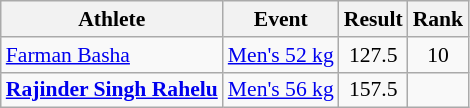<table class=wikitable style="font-size:90%">
<tr>
<th>Athlete</th>
<th>Event</th>
<th>Result</th>
<th>Rank</th>
</tr>
<tr>
<td><a href='#'>Farman Basha</a></td>
<td><a href='#'>Men's 52 kg</a></td>
<td style="text-align:center;">127.5</td>
<td style="text-align:center;">10</td>
</tr>
<tr>
<td><strong><a href='#'>Rajinder Singh Rahelu</a></strong></td>
<td><a href='#'>Men's 56 kg</a></td>
<td style="text-align:center;">157.5</td>
<td style="text-align:center;"></td>
</tr>
</table>
